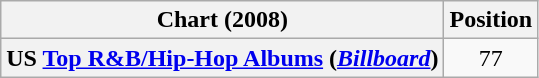<table class="wikitable plainrowheaders" style="text-align:center;">
<tr>
<th>Chart (2008)</th>
<th>Position</th>
</tr>
<tr>
<th scope="row">US <a href='#'>Top R&B/Hip-Hop Albums</a> (<em><a href='#'>Billboard</a></em>)</th>
<td style="text-align:center;">77</td>
</tr>
</table>
